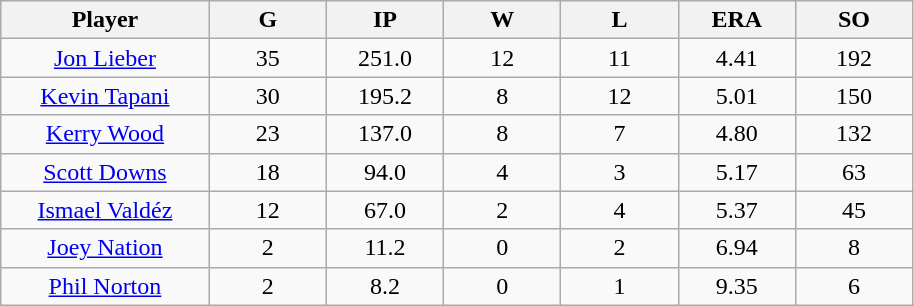<table class="wikitable sortable">
<tr>
<th bgcolor="#DDDDFF" width="16%">Player</th>
<th bgcolor="#DDDDFF" width="9%">G</th>
<th bgcolor="#DDDDFF" width="9%">IP</th>
<th bgcolor="#DDDDFF" width="9%">W</th>
<th bgcolor="#DDDDFF" width="9%">L</th>
<th bgcolor="#DDDDFF" width="9%">ERA</th>
<th bgcolor="#DDDDFF" width="9%">SO</th>
</tr>
<tr align="center">
<td><a href='#'>Jon Lieber</a></td>
<td>35</td>
<td>251.0</td>
<td>12</td>
<td>11</td>
<td>4.41</td>
<td>192</td>
</tr>
<tr align=center>
<td><a href='#'>Kevin Tapani</a></td>
<td>30</td>
<td>195.2</td>
<td>8</td>
<td>12</td>
<td>5.01</td>
<td>150</td>
</tr>
<tr align=center>
<td><a href='#'>Kerry Wood</a></td>
<td>23</td>
<td>137.0</td>
<td>8</td>
<td>7</td>
<td>4.80</td>
<td>132</td>
</tr>
<tr align=center>
<td><a href='#'>Scott Downs</a></td>
<td>18</td>
<td>94.0</td>
<td>4</td>
<td>3</td>
<td>5.17</td>
<td>63</td>
</tr>
<tr align=center>
<td><a href='#'>Ismael Valdéz</a></td>
<td>12</td>
<td>67.0</td>
<td>2</td>
<td>4</td>
<td>5.37</td>
<td>45</td>
</tr>
<tr align=center>
<td><a href='#'>Joey Nation</a></td>
<td>2</td>
<td>11.2</td>
<td>0</td>
<td>2</td>
<td>6.94</td>
<td>8</td>
</tr>
<tr align=center>
<td><a href='#'>Phil Norton</a></td>
<td>2</td>
<td>8.2</td>
<td>0</td>
<td>1</td>
<td>9.35</td>
<td>6</td>
</tr>
</table>
